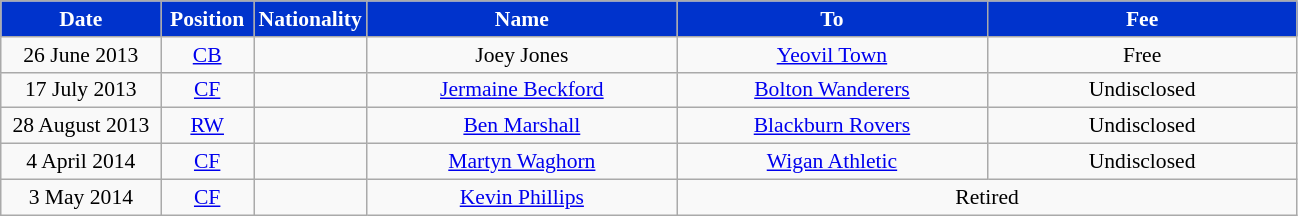<table class="wikitable" style="text-align:center; font-size:90%">
<tr>
<th style="background:#03c; color:white; width:100px;">Date</th>
<th style="background:#03c; color:white; width:55px;">Position</th>
<th style="background:#03c; color:white; width:55px;">Nationality</th>
<th style="background:#03c; color:white; width:200px;">Name</th>
<th style="background:#03c; color:white; width:200px;">To</th>
<th style="background:#03c; color:white; width:200px;">Fee</th>
</tr>
<tr>
<td>26 June 2013</td>
<td><a href='#'>CB</a></td>
<td></td>
<td>Joey Jones</td>
<td> <a href='#'>Yeovil Town</a></td>
<td>Free</td>
</tr>
<tr>
<td>17 July 2013</td>
<td><a href='#'>CF</a></td>
<td></td>
<td><a href='#'>Jermaine Beckford</a></td>
<td> <a href='#'>Bolton Wanderers</a></td>
<td>Undisclosed</td>
</tr>
<tr>
<td>28 August 2013</td>
<td><a href='#'>RW</a></td>
<td></td>
<td><a href='#'>Ben Marshall</a></td>
<td> <a href='#'>Blackburn Rovers</a></td>
<td>Undisclosed</td>
</tr>
<tr>
<td>4 April 2014</td>
<td><a href='#'>CF</a></td>
<td></td>
<td><a href='#'>Martyn Waghorn</a></td>
<td> <a href='#'>Wigan Athletic</a></td>
<td>Undisclosed</td>
</tr>
<tr>
<td>3 May 2014</td>
<td><a href='#'>CF</a></td>
<td></td>
<td><a href='#'>Kevin Phillips</a></td>
<td colspan=2>Retired</td>
</tr>
</table>
